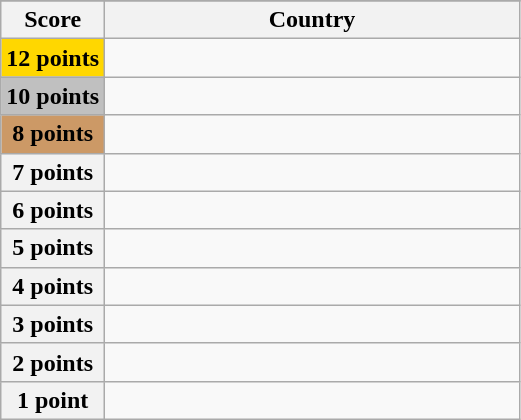<table class="wikitable">
<tr>
</tr>
<tr>
<th scope="col" width="20%">Score</th>
<th scope="col">Country</th>
</tr>
<tr>
<th scope="row" style="background:gold">12 points</th>
<td></td>
</tr>
<tr>
<th scope="row" style="background:silver">10 points</th>
<td></td>
</tr>
<tr>
<th scope="row" style="background:#CC9966">8 points</th>
<td></td>
</tr>
<tr>
<th scope="row">7 points</th>
<td></td>
</tr>
<tr>
<th scope="row">6 points</th>
<td></td>
</tr>
<tr>
<th scope="row">5 points</th>
<td></td>
</tr>
<tr>
<th scope="row">4 points</th>
<td></td>
</tr>
<tr>
<th scope="row">3 points</th>
<td></td>
</tr>
<tr>
<th scope="row">2 points</th>
<td></td>
</tr>
<tr>
<th scope="row">1 point</th>
<td></td>
</tr>
</table>
